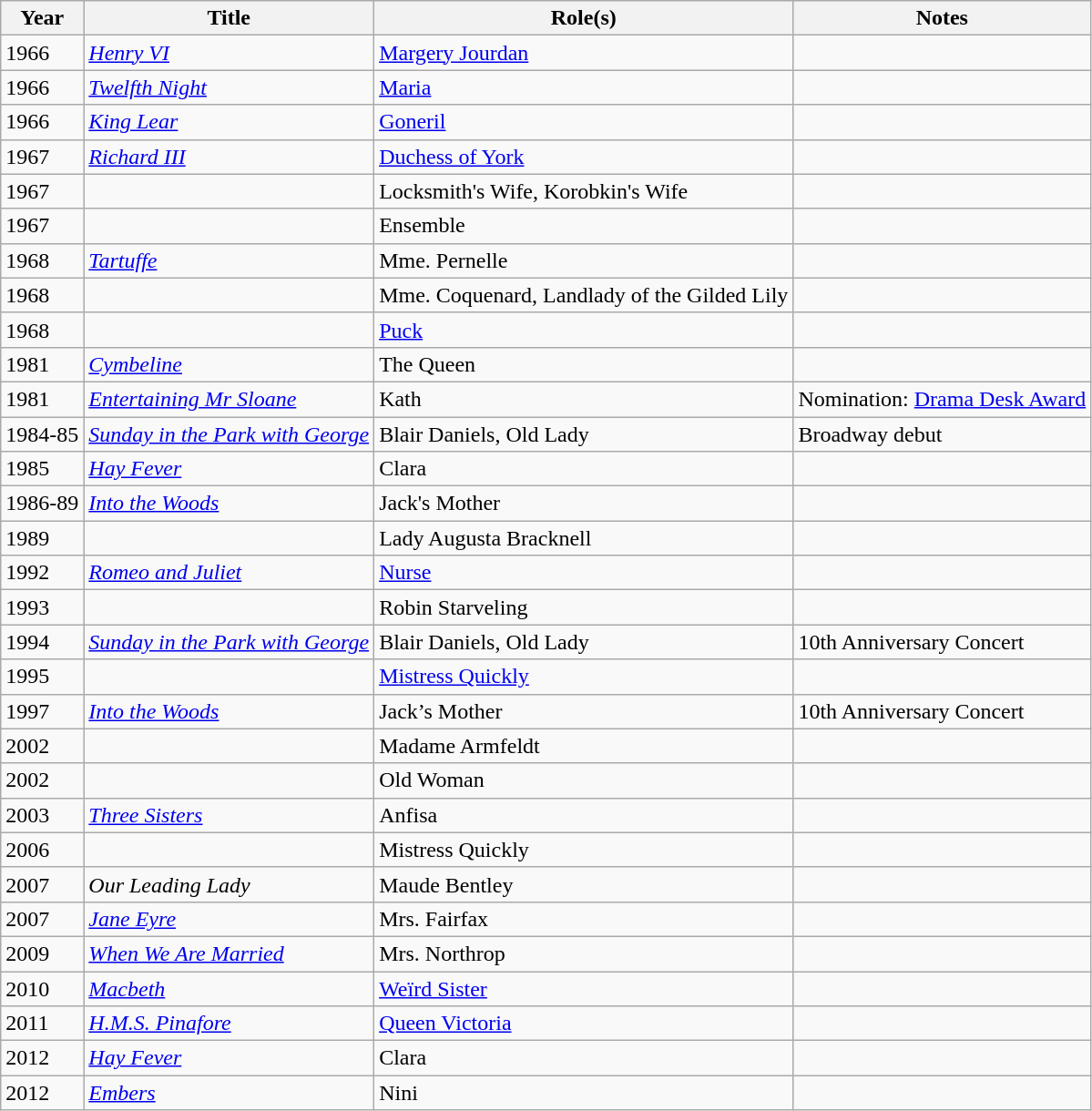<table class="wikitable sortable">
<tr>
<th>Year</th>
<th>Title</th>
<th>Role(s)</th>
<th class="unsortable">Notes</th>
</tr>
<tr>
<td>1966</td>
<td><em><a href='#'>Henry VI</a></em></td>
<td><a href='#'>Margery Jourdan</a></td>
<td></td>
</tr>
<tr>
<td>1966</td>
<td><em><a href='#'>Twelfth Night</a></em></td>
<td><a href='#'>Maria</a></td>
<td></td>
</tr>
<tr>
<td>1966</td>
<td><em><a href='#'>King Lear</a></em></td>
<td><a href='#'>Goneril</a></td>
<td></td>
</tr>
<tr>
<td>1967</td>
<td><em><a href='#'>Richard III</a></em></td>
<td><a href='#'>Duchess of York</a></td>
<td></td>
</tr>
<tr>
<td>1967</td>
<td><em></em></td>
<td>Locksmith's Wife, Korobkin's Wife</td>
<td></td>
</tr>
<tr>
<td>1967</td>
<td><em></em></td>
<td>Ensemble</td>
<td></td>
</tr>
<tr>
<td>1968</td>
<td><em><a href='#'>Tartuffe</a></em></td>
<td>Mme. Pernelle</td>
<td></td>
</tr>
<tr>
<td>1968</td>
<td><em></em></td>
<td>Mme. Coquenard, Landlady of the Gilded Lily</td>
<td></td>
</tr>
<tr>
<td>1968</td>
<td><em></em></td>
<td><a href='#'>Puck</a></td>
<td></td>
</tr>
<tr>
<td>1981</td>
<td><em><a href='#'>Cymbeline</a></em></td>
<td>The Queen</td>
<td></td>
</tr>
<tr>
<td>1981</td>
<td><em><a href='#'>Entertaining Mr Sloane</a></em></td>
<td>Kath</td>
<td>Nomination: <a href='#'>Drama Desk Award</a></td>
</tr>
<tr>
<td>1984-85</td>
<td><em><a href='#'>Sunday in the Park with George</a></em></td>
<td>Blair Daniels, Old Lady</td>
<td>Broadway debut</td>
</tr>
<tr>
<td>1985</td>
<td><em><a href='#'>Hay Fever</a></em></td>
<td>Clara</td>
<td></td>
</tr>
<tr>
<td>1986-89</td>
<td><em><a href='#'>Into the Woods</a></em></td>
<td>Jack's Mother</td>
<td></td>
</tr>
<tr>
<td>1989</td>
<td><em></em></td>
<td>Lady Augusta Bracknell</td>
<td></td>
</tr>
<tr>
<td>1992</td>
<td><em><a href='#'>Romeo and Juliet</a></em></td>
<td><a href='#'>Nurse</a></td>
<td></td>
</tr>
<tr>
<td>1993</td>
<td><em></em></td>
<td>Robin Starveling</td>
<td></td>
</tr>
<tr>
<td>1994</td>
<td><em><a href='#'>Sunday in the Park with George</a></em></td>
<td>Blair Daniels, Old Lady</td>
<td>10th Anniversary Concert</td>
</tr>
<tr>
<td>1995</td>
<td><em></em></td>
<td><a href='#'>Mistress Quickly</a></td>
<td></td>
</tr>
<tr>
<td>1997</td>
<td><em><a href='#'>Into the Woods</a></em></td>
<td>Jack’s Mother</td>
<td>10th Anniversary Concert</td>
</tr>
<tr>
<td>2002</td>
<td><em></em></td>
<td>Madame Armfeldt</td>
<td></td>
</tr>
<tr>
<td>2002</td>
<td><em></em></td>
<td>Old Woman</td>
<td></td>
</tr>
<tr>
<td>2003</td>
<td><em><a href='#'>Three Sisters</a></em></td>
<td>Anfisa</td>
<td></td>
</tr>
<tr>
<td>2006</td>
<td><em></em></td>
<td>Mistress Quickly</td>
<td></td>
</tr>
<tr>
<td>2007</td>
<td><em>Our Leading Lady</em></td>
<td>Maude Bentley</td>
<td></td>
</tr>
<tr>
<td>2007</td>
<td><em><a href='#'>Jane Eyre</a></em></td>
<td>Mrs. Fairfax</td>
<td></td>
</tr>
<tr>
<td>2009</td>
<td><em><a href='#'>When We Are Married</a></em></td>
<td>Mrs. Northrop</td>
<td></td>
</tr>
<tr>
<td>2010</td>
<td><em><a href='#'>Macbeth</a></em></td>
<td><a href='#'>Weïrd Sister</a></td>
<td></td>
</tr>
<tr>
<td>2011</td>
<td><em><a href='#'>H.M.S. Pinafore</a></em></td>
<td><a href='#'>Queen Victoria</a></td>
<td></td>
</tr>
<tr>
<td>2012</td>
<td><em><a href='#'>Hay Fever</a></em></td>
<td>Clara</td>
<td></td>
</tr>
<tr>
<td>2012</td>
<td><em><a href='#'>Embers</a></em></td>
<td>Nini</td>
<td></td>
</tr>
</table>
